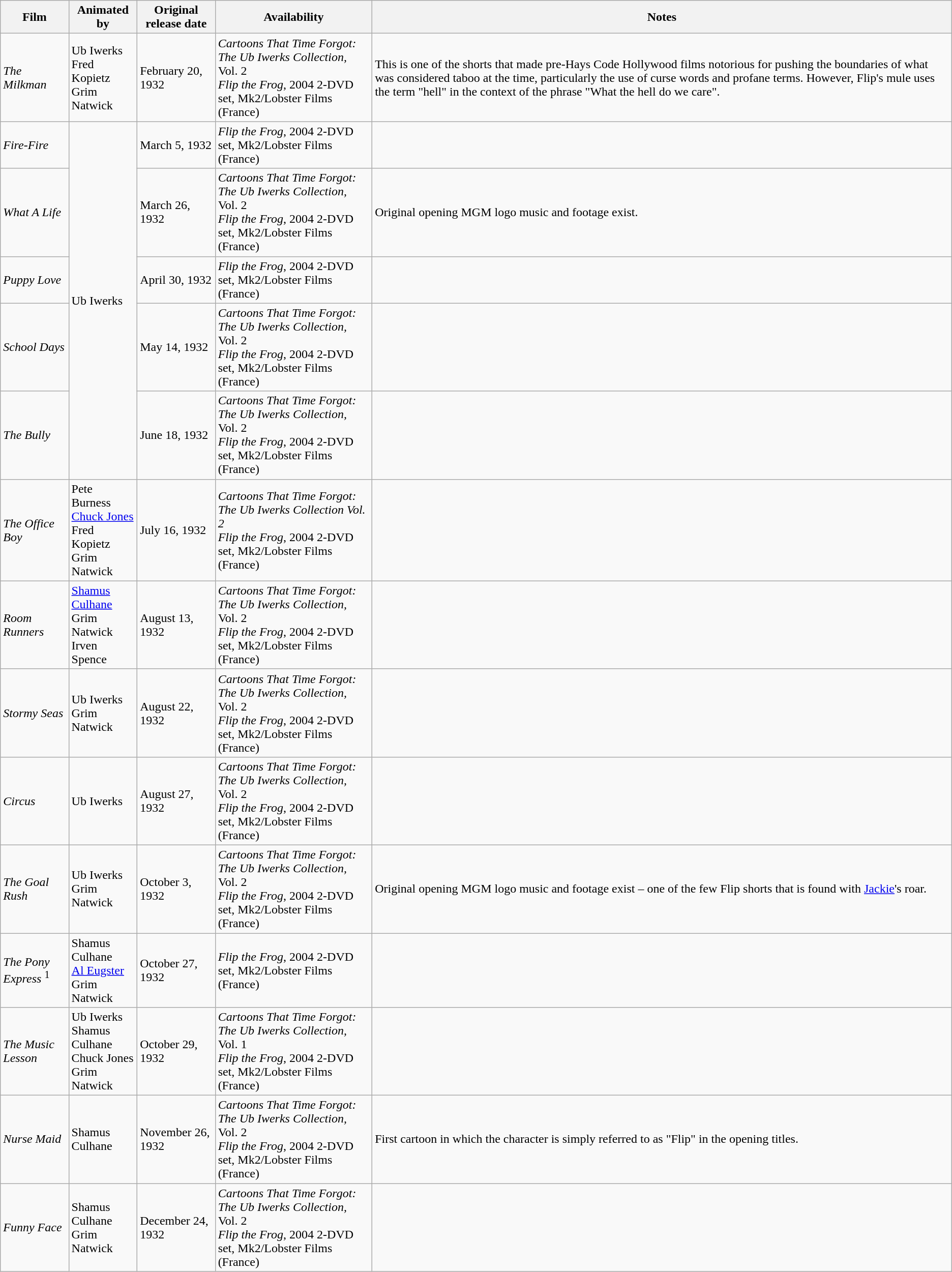<table class="wikitable">
<tr>
<th>Film</th>
<th>Animated by</th>
<th>Original release date</th>
<th>Availability</th>
<th>Notes</th>
</tr>
<tr>
<td><em>The Milkman</em></td>
<td>Ub Iwerks<br>Fred Kopietz<br>Grim Natwick</td>
<td>February 20, 1932</td>
<td><em>Cartoons That Time Forgot: The Ub Iwerks Collection,</em> Vol. 2<br><em>Flip the Frog</em>, 2004 2-DVD set, Mk2/Lobster Films (France)</td>
<td>This is one of the shorts that made pre-Hays Code Hollywood films notorious for pushing the boundaries of what was considered taboo at the time, particularly the use of curse words and profane terms. However, Flip's mule uses the term "hell" in the context of the phrase "What the hell do we care".</td>
</tr>
<tr>
<td><em>Fire-Fire</em></td>
<td rowspan="5">Ub Iwerks</td>
<td>March 5, 1932</td>
<td><em>Flip the Frog</em>, 2004 2-DVD set, Mk2/Lobster Films (France)</td>
<td></td>
</tr>
<tr>
<td><em>What A Life</em></td>
<td>March 26, 1932</td>
<td><em>Cartoons That Time Forgot: The Ub Iwerks Collection,</em> Vol. 2<br><em>Flip the Frog</em>, 2004 2-DVD set, Mk2/Lobster Films (France)</td>
<td>Original opening MGM logo music and footage exist.</td>
</tr>
<tr>
<td><em>Puppy Love</em></td>
<td>April 30, 1932</td>
<td><em>Flip the Frog</em>, 2004 2-DVD set, Mk2/Lobster Films (France)</td>
<td></td>
</tr>
<tr>
<td><em>School Days</em></td>
<td>May 14, 1932</td>
<td><em>Cartoons That Time Forgot: The Ub Iwerks Collection,</em> Vol. 2<br><em>Flip the Frog</em>, 2004 2-DVD set, Mk2/Lobster Films (France)</td>
<td></td>
</tr>
<tr>
<td><em>The Bully</em></td>
<td>June 18, 1932</td>
<td><em>Cartoons That Time Forgot: The Ub Iwerks Collection,</em> Vol. 2<br><em>Flip the Frog</em>, 2004 2-DVD set, Mk2/Lobster Films (France)</td>
<td></td>
</tr>
<tr>
<td><em>The Office Boy</em></td>
<td>Pete Burness<br><a href='#'>Chuck Jones</a><br>Fred Kopietz<br>Grim Natwick</td>
<td>July 16, 1932</td>
<td><em>Cartoons That Time Forgot: The Ub Iwerks Collection Vol. 2</em><br><em>Flip the Frog</em>, 2004 2-DVD set, Mk2/Lobster Films (France)</td>
<td></td>
</tr>
<tr>
<td><em>Room Runners</em></td>
<td><a href='#'>Shamus Culhane</a><br>Grim Natwick<br>Irven Spence</td>
<td>August 13, 1932</td>
<td><em>Cartoons That Time Forgot: The Ub Iwerks Collection,</em> Vol. 2<br><em>Flip the Frog</em>, 2004 2-DVD set, Mk2/Lobster Films (France)</td>
<td></td>
</tr>
<tr>
<td><em>Stormy Seas</em></td>
<td>Ub Iwerks<br>Grim Natwick</td>
<td>August 22, 1932</td>
<td><em>Cartoons That Time Forgot: The Ub Iwerks Collection,</em> Vol. 2<br><em>Flip the Frog</em>, 2004 2-DVD set, Mk2/Lobster Films (France)</td>
<td></td>
</tr>
<tr>
<td><em>Circus</em></td>
<td>Ub Iwerks</td>
<td>August 27, 1932</td>
<td><em>Cartoons That Time Forgot: The Ub Iwerks Collection,</em> Vol. 2<br><em>Flip the Frog</em>, 2004 2-DVD set, Mk2/Lobster Films (France)</td>
<td></td>
</tr>
<tr>
<td><em>The Goal Rush</em></td>
<td>Ub Iwerks<br>Grim Natwick</td>
<td>October 3, 1932</td>
<td><em>Cartoons That Time Forgot: The Ub Iwerks Collection,</em> Vol. 2<br><em>Flip the Frog</em>, 2004 2-DVD set, Mk2/Lobster Films (France)</td>
<td>Original opening MGM logo music and footage exist – one of the few Flip shorts that is found with <a href='#'>Jackie</a>'s roar.</td>
</tr>
<tr>
<td><em>The Pony Express</em> <sup>1</sup></td>
<td>Shamus Culhane<br><a href='#'>Al Eugster</a><br>Grim Natwick</td>
<td>October 27, 1932</td>
<td><em>Flip the Frog</em>, 2004 2-DVD set, Mk2/Lobster Films (France)</td>
<td></td>
</tr>
<tr>
<td><em>The Music Lesson</em></td>
<td>Ub Iwerks<br>Shamus Culhane<br>Chuck Jones<br>Grim Natwick</td>
<td>October 29, 1932</td>
<td><em>Cartoons That Time Forgot: The Ub Iwerks Collection,</em> Vol. 1<br><em>Flip the Frog</em>, 2004 2-DVD set, Mk2/Lobster Films (France)</td>
<td></td>
</tr>
<tr>
<td><em>Nurse Maid</em></td>
<td>Shamus Culhane</td>
<td>November 26, 1932</td>
<td><em>Cartoons That Time Forgot: The Ub Iwerks Collection,</em> Vol. 2<br><em>Flip the Frog</em>, 2004 2-DVD set, Mk2/Lobster Films (France)</td>
<td>First cartoon in which the character is simply referred to as "Flip" in the opening titles.</td>
</tr>
<tr>
<td><em>Funny Face</em></td>
<td>Shamus Culhane<br>Grim Natwick</td>
<td>December 24, 1932</td>
<td><em>Cartoons That Time Forgot: The Ub Iwerks Collection,</em> Vol. 2<br><em>Flip the Frog</em>, 2004 2-DVD set, Mk2/Lobster Films (France)</td>
<td></td>
</tr>
</table>
